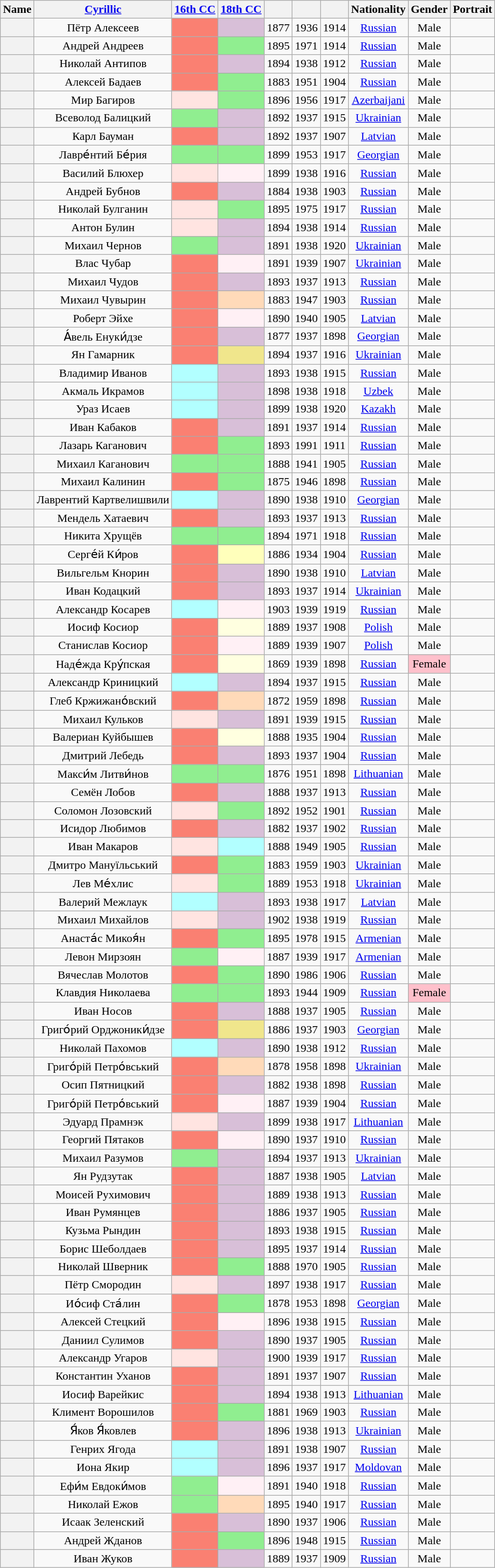<table class="wikitable sortable" style=text-align:center>
<tr>
<th scope="col">Name</th>
<th scope="col" class="unsortable"><a href='#'>Cyrillic</a></th>
<th scope="col"><a href='#'>16th CC</a></th>
<th scope="col"><a href='#'>18th CC</a></th>
<th scope="col"></th>
<th scope="col"></th>
<th scope="col"></th>
<th scope="col">Nationality</th>
<th scope="col">Gender</th>
<th scope="col" class="unsortable">Portrait</th>
</tr>
<tr>
<th align="center" scope="row" style="font-weight:normal;"></th>
<td>Пётр Алексеев</td>
<td bgcolor = Salmon></td>
<td bgcolor = Thistle></td>
<td>1877</td>
<td>1936</td>
<td>1914</td>
<td><a href='#'>Russian</a></td>
<td>Male</td>
<td></td>
</tr>
<tr>
<th align="center" scope="row" style="font-weight:normal;"></th>
<td>Андрей Андреев</td>
<td bgcolor = Salmon></td>
<td bgcolor = LightGreen></td>
<td>1895</td>
<td>1971</td>
<td>1914</td>
<td><a href='#'>Russian</a></td>
<td>Male</td>
<td></td>
</tr>
<tr>
<th align="center" scope="row" style="font-weight:normal;"></th>
<td>Николай Антипов</td>
<td bgcolor = Salmon></td>
<td bgcolor = Thistle></td>
<td>1894</td>
<td>1938</td>
<td>1912</td>
<td><a href='#'>Russian</a></td>
<td>Male</td>
<td></td>
</tr>
<tr>
<th align="center" scope="row" style="font-weight:normal;"></th>
<td>Алексей Бадаев</td>
<td bgcolor = Salmon></td>
<td bgcolor = LightGreen></td>
<td>1883</td>
<td>1951</td>
<td>1904</td>
<td><a href='#'>Russian</a></td>
<td>Male</td>
<td></td>
</tr>
<tr>
<th align="center" scope="row" style="font-weight:normal;"></th>
<td>Мир Багиров</td>
<td bgcolor = MistyRose></td>
<td bgcolor = LightGreen></td>
<td>1896</td>
<td>1956</td>
<td>1917</td>
<td><a href='#'>Azerbaijani</a></td>
<td>Male</td>
<td></td>
</tr>
<tr>
<th align="center" scope="row" style="font-weight:normal;"></th>
<td>Всеволод Балицкий</td>
<td bgcolor = LightGreen></td>
<td bgcolor = Thistle></td>
<td>1892</td>
<td>1937</td>
<td>1915</td>
<td><a href='#'>Ukrainian</a></td>
<td>Male</td>
<td></td>
</tr>
<tr>
<th align="center" scope="row" style="font-weight:normal;"></th>
<td>Карл Бауман</td>
<td bgcolor = Salmon></td>
<td bgcolor = Thistle></td>
<td>1892</td>
<td>1937</td>
<td>1907</td>
<td><a href='#'>Latvian</a></td>
<td>Male</td>
<td></td>
</tr>
<tr>
<th align="center" scope="row" style="font-weight:normal;"></th>
<td>Лавре́нтий Бе́рия</td>
<td bgcolor = LightGreen></td>
<td bgcolor = LightGreen></td>
<td>1899</td>
<td>1953</td>
<td>1917</td>
<td><a href='#'>Georgian</a></td>
<td>Male</td>
<td></td>
</tr>
<tr>
<th align="center" scope="row" style="font-weight:normal;"></th>
<td>Василий Блюхер</td>
<td bgcolor = MistyRose></td>
<td bgcolor = LavenderBlush></td>
<td>1899</td>
<td>1938</td>
<td>1916</td>
<td><a href='#'>Russian</a></td>
<td>Male</td>
<td></td>
</tr>
<tr>
<th align="center" scope="row" style="font-weight:normal;"></th>
<td>Андрей Бубнов</td>
<td bgcolor = Salmon></td>
<td bgcolor = Thistle></td>
<td>1884</td>
<td>1938</td>
<td>1903</td>
<td><a href='#'>Russian</a></td>
<td>Male</td>
<td></td>
</tr>
<tr>
<th align="center" scope="row" style="font-weight:normal;"></th>
<td>Николай Булганин</td>
<td bgcolor = MistyRose></td>
<td bgcolor = LightGreen></td>
<td>1895</td>
<td>1975</td>
<td>1917</td>
<td><a href='#'>Russian</a></td>
<td>Male</td>
<td></td>
</tr>
<tr>
<th align="center" scope="row" style="font-weight:normal;"></th>
<td>Антон Булин</td>
<td bgcolor = MistyRose></td>
<td bgcolor = Thistle></td>
<td>1894</td>
<td>1938</td>
<td>1914</td>
<td><a href='#'>Russian</a></td>
<td>Male</td>
<td></td>
</tr>
<tr>
<th align="center" scope="row" style="font-weight:normal;"></th>
<td>Михаил Чернов</td>
<td bgcolor = LightGreen></td>
<td bgcolor = Thistle></td>
<td>1891</td>
<td>1938</td>
<td>1920</td>
<td><a href='#'>Ukrainian</a></td>
<td>Male</td>
<td></td>
</tr>
<tr>
<th align="center" scope="row" style="font-weight:normal;"></th>
<td>Влас Чубар</td>
<td bgcolor = Salmon></td>
<td bgcolor = LavenderBlush></td>
<td>1891</td>
<td>1939</td>
<td>1907</td>
<td><a href='#'>Ukrainian</a></td>
<td>Male</td>
<td></td>
</tr>
<tr>
<th align="center" scope="row" style="font-weight:normal;"></th>
<td>Михаил Чудов</td>
<td bgcolor = Salmon></td>
<td bgcolor = Thistle></td>
<td>1893</td>
<td>1937</td>
<td>1913</td>
<td><a href='#'>Russian</a></td>
<td>Male</td>
<td></td>
</tr>
<tr>
<th align="center" scope="row" style="font-weight:normal;"></th>
<td>Михаил Чувырин</td>
<td bgcolor = Salmon></td>
<td bgcolor = PeachPuff></td>
<td>1883</td>
<td>1947</td>
<td>1903</td>
<td><a href='#'>Russian</a></td>
<td>Male</td>
<td></td>
</tr>
<tr>
<th align="center" scope="row" style="font-weight:normal;"></th>
<td>Роберт Эйхе</td>
<td bgcolor = Salmon></td>
<td bgcolor = LavenderBlush></td>
<td>1890</td>
<td>1940</td>
<td>1905</td>
<td><a href='#'>Latvian</a></td>
<td>Male</td>
<td></td>
</tr>
<tr>
<th align="center" scope="row" style="font-weight:normal;"></th>
<td>А́вель Енуки́дзе</td>
<td bgcolor = Salmon></td>
<td bgcolor = Thistle></td>
<td>1877</td>
<td>1937</td>
<td>1898</td>
<td><a href='#'>Georgian</a></td>
<td>Male</td>
<td></td>
</tr>
<tr>
<th align="center" scope="row" style="font-weight:normal;"></th>
<td>Ян Гамарник</td>
<td bgcolor = Salmon></td>
<td bgcolor = Khaki></td>
<td>1894</td>
<td>1937</td>
<td>1916</td>
<td><a href='#'>Ukrainian</a></td>
<td>Male</td>
<td></td>
</tr>
<tr>
<th align="center" scope="row" style="font-weight:normal;"></th>
<td>Владимир Иванов</td>
<td bgcolor = #B2FFFF></td>
<td bgcolor = Thistle></td>
<td>1893</td>
<td>1938</td>
<td>1915</td>
<td><a href='#'>Russian</a></td>
<td>Male</td>
<td></td>
</tr>
<tr>
<th align="center" scope="row" style="font-weight:normal;"></th>
<td>Акмаль Икрамов</td>
<td bgcolor = #B2FFFF></td>
<td bgcolor = Thistle></td>
<td>1898</td>
<td>1938</td>
<td>1918</td>
<td><a href='#'>Uzbek</a></td>
<td>Male</td>
<td></td>
</tr>
<tr>
<th align="center" scope="row" style="font-weight:normal;"></th>
<td>Ураз Исаев</td>
<td bgcolor = #B2FFFF></td>
<td bgcolor = Thistle></td>
<td>1899</td>
<td>1938</td>
<td>1920</td>
<td><a href='#'>Kazakh</a></td>
<td>Male</td>
<td></td>
</tr>
<tr>
<th align="center" scope="row" style="font-weight:normal;"></th>
<td>Иван Кабаков</td>
<td bgcolor = Salmon></td>
<td bgcolor = Thistle></td>
<td>1891</td>
<td>1937</td>
<td>1914</td>
<td><a href='#'>Russian</a></td>
<td>Male</td>
<td></td>
</tr>
<tr>
<th align="center" scope="row" style="font-weight:normal;"></th>
<td>Лазарь Каганович</td>
<td bgcolor = Salmon></td>
<td bgcolor = LightGreen></td>
<td>1893</td>
<td>1991</td>
<td>1911</td>
<td><a href='#'>Russian</a></td>
<td>Male</td>
<td></td>
</tr>
<tr>
<th align="center" scope="row" style="font-weight:normal;"></th>
<td>Михаил Каганович</td>
<td bgcolor = LightGreen></td>
<td bgcolor = LightGreen></td>
<td>1888</td>
<td>1941</td>
<td>1905</td>
<td><a href='#'>Russian</a></td>
<td>Male</td>
<td></td>
</tr>
<tr>
<th align="center" scope="row" style="font-weight:normal;"></th>
<td>Михаил Калинин</td>
<td bgcolor = Salmon></td>
<td bgcolor = LightGreen></td>
<td>1875</td>
<td>1946</td>
<td>1898</td>
<td><a href='#'>Russian</a></td>
<td>Male</td>
<td></td>
</tr>
<tr>
<th align="center" scope="row" style="font-weight:normal;"></th>
<td>Лаврентий Картвелишвили</td>
<td bgcolor = #B2FFFF></td>
<td bgcolor = Thistle></td>
<td>1890</td>
<td>1938</td>
<td>1910</td>
<td><a href='#'>Georgian</a></td>
<td>Male</td>
<td></td>
</tr>
<tr>
<th align="center" scope="row" style="font-weight:normal;"></th>
<td>Мендель Хатаевич</td>
<td bgcolor = Salmon></td>
<td bgcolor = Thistle></td>
<td>1893</td>
<td>1937</td>
<td>1913</td>
<td><a href='#'>Russian</a></td>
<td>Male</td>
<td></td>
</tr>
<tr>
<th align="center" scope="row" style="font-weight:normal;"></th>
<td>Никита Хрущёв</td>
<td bgcolor = LightGreen></td>
<td bgcolor = LightGreen></td>
<td>1894</td>
<td>1971</td>
<td>1918</td>
<td><a href='#'>Russian</a></td>
<td>Male</td>
<td></td>
</tr>
<tr>
<th align="center" scope="row" style="font-weight:normal;"></th>
<td>Серге́й Ки́ров</td>
<td bgcolor = Salmon></td>
<td bgcolor = ffffbb></td>
<td>1886</td>
<td>1934</td>
<td>1904</td>
<td><a href='#'>Russian</a></td>
<td>Male</td>
<td></td>
</tr>
<tr>
<th align="center" scope="row" style="font-weight:normal;"></th>
<td>Вильгельм Кнорин</td>
<td bgcolor = Salmon></td>
<td bgcolor = Thistle></td>
<td>1890</td>
<td>1938</td>
<td>1910</td>
<td><a href='#'>Latvian</a></td>
<td>Male</td>
<td></td>
</tr>
<tr>
<th align="center" scope="row" style="font-weight:normal;"></th>
<td>Иван Кодацкий</td>
<td bgcolor = Salmon></td>
<td bgcolor = Thistle></td>
<td>1893</td>
<td>1937</td>
<td>1914</td>
<td><a href='#'>Ukrainian</a></td>
<td>Male</td>
<td></td>
</tr>
<tr>
<th align="center" scope="row" style="font-weight:normal;"></th>
<td>Александр Косарев</td>
<td bgcolor = #B2FFFF></td>
<td bgcolor = LavenderBlush></td>
<td>1903</td>
<td>1939</td>
<td>1919</td>
<td><a href='#'>Russian</a></td>
<td>Male</td>
<td></td>
</tr>
<tr>
<th align="center" scope="row" style="font-weight:normal;"></th>
<td>Иосиф Косиор</td>
<td bgcolor = Salmon></td>
<td bgcolor = LightYellow></td>
<td>1889</td>
<td>1937</td>
<td>1908</td>
<td><a href='#'>Polish</a></td>
<td>Male</td>
<td></td>
</tr>
<tr>
<th align="center" scope="row" style="font-weight:normal;"></th>
<td>Станислав Косиор</td>
<td bgcolor = Salmon></td>
<td bgcolor = LavenderBlush></td>
<td>1889</td>
<td>1939</td>
<td>1907</td>
<td><a href='#'>Polish</a></td>
<td>Male</td>
<td></td>
</tr>
<tr>
<th align="center" scope="row" style="font-weight:normal;"></th>
<td>Наде́жда Кру́пская</td>
<td bgcolor = Salmon></td>
<td bgcolor = LightYellow></td>
<td>1869</td>
<td>1939</td>
<td>1898</td>
<td><a href='#'>Russian</a></td>
<td style="background: Pink">Female</td>
<td></td>
</tr>
<tr>
<th align="center" scope="row" style="font-weight:normal;"></th>
<td>Александр Криницкий</td>
<td bgcolor = #B2FFFF></td>
<td bgcolor = Thistle></td>
<td>1894</td>
<td>1937</td>
<td>1915</td>
<td><a href='#'>Russian</a></td>
<td>Male</td>
<td></td>
</tr>
<tr>
<th align="center" scope="row" style="font-weight:normal;"></th>
<td>Глеб Кржижано́вский</td>
<td bgcolor = Salmon></td>
<td bgcolor = PeachPuff></td>
<td>1872</td>
<td>1959</td>
<td>1898</td>
<td><a href='#'>Russian</a></td>
<td>Male</td>
<td></td>
</tr>
<tr>
<th align="center" scope="row" style="font-weight:normal;"></th>
<td>Михаил Кульков</td>
<td bgcolor = MistyRose></td>
<td bgcolor = Thistle></td>
<td>1891</td>
<td>1939</td>
<td>1915</td>
<td><a href='#'>Russian</a></td>
<td>Male</td>
<td></td>
</tr>
<tr>
<th align="center" scope="row" style="font-weight:normal;"></th>
<td>Валериан Куйбышев</td>
<td bgcolor = Salmon></td>
<td bgcolor = LightYellow></td>
<td>1888</td>
<td>1935</td>
<td>1904</td>
<td><a href='#'>Russian</a></td>
<td>Male</td>
<td></td>
</tr>
<tr>
<th align="center" scope="row" style="font-weight:normal;"></th>
<td>Дмитрий Лебедь</td>
<td bgcolor = Salmon></td>
<td bgcolor = Thistle></td>
<td>1893</td>
<td>1937</td>
<td>1904</td>
<td><a href='#'>Russian</a></td>
<td>Male</td>
<td></td>
</tr>
<tr>
<th align="center" scope="row" style="font-weight:normal;"></th>
<td>Макси́м Литви́нов</td>
<td bgcolor = LightGreen></td>
<td bgcolor = LightGreen></td>
<td>1876</td>
<td>1951</td>
<td>1898</td>
<td><a href='#'>Lithuanian</a></td>
<td>Male</td>
<td></td>
</tr>
<tr>
<th align="center" scope="row" style="font-weight:normal;"></th>
<td>Семён Лобов</td>
<td bgcolor = Salmon></td>
<td bgcolor = Thistle></td>
<td>1888</td>
<td>1937</td>
<td>1913</td>
<td><a href='#'>Russian</a></td>
<td>Male</td>
<td></td>
</tr>
<tr>
<th align="center" scope="row" style="font-weight:normal;"></th>
<td>Соломон Лозовский</td>
<td bgcolor = MistyRose></td>
<td bgcolor = LightGreen></td>
<td>1892</td>
<td>1952</td>
<td>1901</td>
<td><a href='#'>Russian</a></td>
<td>Male</td>
<td></td>
</tr>
<tr>
<th align="center" scope="row" style="font-weight:normal;"></th>
<td>Исидор Любимов</td>
<td bgcolor = Salmon></td>
<td bgcolor = Thistle></td>
<td>1882</td>
<td>1937</td>
<td>1902</td>
<td><a href='#'>Russian</a></td>
<td>Male</td>
<td></td>
</tr>
<tr>
<th align="center" scope="row" style="font-weight:normal;"></th>
<td>Иван Макаров</td>
<td bgcolor = MistyRose></td>
<td bgcolor = #B2FFFF></td>
<td>1888</td>
<td>1949</td>
<td>1905</td>
<td><a href='#'>Russian</a></td>
<td>Male</td>
<td></td>
</tr>
<tr>
<th align="center" scope="row" style="font-weight:normal;"></th>
<td>Дмитро Мануїльський</td>
<td bgcolor = Salmon></td>
<td bgcolor = LightGreen></td>
<td>1883</td>
<td>1959</td>
<td>1903</td>
<td><a href='#'>Ukrainian</a></td>
<td>Male</td>
<td></td>
</tr>
<tr>
<th align="center" scope="row" style="font-weight:normal;"></th>
<td>Лев Ме́хлис</td>
<td bgcolor = MistyRose></td>
<td bgcolor = LightGreen></td>
<td>1889</td>
<td>1953</td>
<td>1918</td>
<td><a href='#'>Ukrainian</a></td>
<td>Male</td>
<td></td>
</tr>
<tr>
<th align="center" scope="row" style="font-weight:normal;"></th>
<td>Валерий Межлаук</td>
<td bgcolor = #B2FFFF></td>
<td bgcolor = Thistle></td>
<td>1893</td>
<td>1938</td>
<td>1917</td>
<td><a href='#'>Latvian</a></td>
<td>Male</td>
<td></td>
</tr>
<tr>
<th align="center" scope="row" style="font-weight:normal;"></th>
<td>Михаил Михайлов</td>
<td bgcolor = MistyRose></td>
<td bgcolor = Thistle></td>
<td>1902</td>
<td>1938</td>
<td>1919</td>
<td><a href='#'>Russian</a></td>
<td>Male</td>
<td></td>
</tr>
<tr>
<th align="center" scope="row" style="font-weight:normal;"></th>
<td>Анаста́с Микоя́н</td>
<td bgcolor = Salmon></td>
<td bgcolor = LightGreen></td>
<td>1895</td>
<td>1978</td>
<td>1915</td>
<td><a href='#'>Armenian</a></td>
<td>Male</td>
<td></td>
</tr>
<tr>
<th align="center" scope="row" style="font-weight:normal;"></th>
<td>Левон Мирзоян</td>
<td bgcolor = LightGreen></td>
<td bgcolor = LavenderBlush></td>
<td>1887</td>
<td>1939</td>
<td>1917</td>
<td><a href='#'>Armenian</a></td>
<td>Male</td>
<td></td>
</tr>
<tr>
<th align="center" scope="row" style="font-weight:normal;"></th>
<td>Вячеслав Молотов</td>
<td bgcolor = Salmon></td>
<td bgcolor = LightGreen></td>
<td>1890</td>
<td>1986</td>
<td>1906</td>
<td><a href='#'>Russian</a></td>
<td>Male</td>
<td></td>
</tr>
<tr>
<th align="center" scope="row" style="font-weight:normal;"></th>
<td>Клавдия Николаева</td>
<td bgcolor = LightGreen></td>
<td bgcolor = LightGreen></td>
<td>1893</td>
<td>1944</td>
<td>1909</td>
<td><a href='#'>Russian</a></td>
<td style="background: Pink">Female</td>
<td></td>
</tr>
<tr>
<th align="center" scope="row" style="font-weight:normal;"></th>
<td>Иван Носов</td>
<td bgcolor = Salmon></td>
<td bgcolor = Thistle></td>
<td>1888</td>
<td>1937</td>
<td>1905</td>
<td><a href='#'>Russian</a></td>
<td>Male</td>
<td></td>
</tr>
<tr>
<th align="center" scope="row" style="font-weight:normal;"></th>
<td>Григо́рий Орджоники́дзе</td>
<td bgcolor = Salmon></td>
<td bgcolor = Khaki></td>
<td>1886</td>
<td>1937</td>
<td>1903</td>
<td><a href='#'>Georgian</a></td>
<td>Male</td>
<td></td>
</tr>
<tr>
<th align="center" scope="row" style="font-weight:normal;"></th>
<td>Николай Пахомов</td>
<td bgcolor = #B2FFFF></td>
<td bgcolor = Thistle></td>
<td>1890</td>
<td>1938</td>
<td>1912</td>
<td><a href='#'>Russian</a></td>
<td>Male</td>
<td></td>
</tr>
<tr>
<th align="center" scope="row" style="font-weight:normal;"></th>
<td>Григо́рій Петро́вський</td>
<td bgcolor = Salmon></td>
<td bgcolor = PeachPuff></td>
<td>1878</td>
<td>1958</td>
<td>1898</td>
<td><a href='#'>Ukrainian</a></td>
<td>Male</td>
<td></td>
</tr>
<tr>
<th align="center" scope="row" style="font-weight:normal;"></th>
<td>Осип Пятницкий</td>
<td bgcolor = Salmon></td>
<td bgcolor = Thistle></td>
<td>1882</td>
<td>1938</td>
<td>1898</td>
<td><a href='#'>Russian</a></td>
<td>Male</td>
<td></td>
</tr>
<tr>
<th align="center" scope="row" style="font-weight:normal;"></th>
<td>Григо́рій Петро́вський</td>
<td bgcolor = Salmon></td>
<td bgcolor = LavenderBlush></td>
<td>1887</td>
<td>1939</td>
<td>1904</td>
<td><a href='#'>Russian</a></td>
<td>Male</td>
<td></td>
</tr>
<tr>
<th align="center" scope="row" style="font-weight:normal;"></th>
<td>Эдуард Прамнэк</td>
<td bgcolor = MistyRose></td>
<td bgcolor = Thistle></td>
<td>1899</td>
<td>1938</td>
<td>1917</td>
<td><a href='#'>Lithuanian</a></td>
<td>Male</td>
<td></td>
</tr>
<tr>
<th align="center" scope="row" style="font-weight:normal;"></th>
<td>Георгий Пятаков</td>
<td bgcolor = Salmon></td>
<td bgcolor = LavenderBlush></td>
<td>1890</td>
<td>1937</td>
<td>1910</td>
<td><a href='#'>Russian</a></td>
<td>Male</td>
<td></td>
</tr>
<tr>
<th align="center" scope="row" style="font-weight:normal;"></th>
<td>Михаил Разумов</td>
<td bgcolor = LightGreen></td>
<td bgcolor = Thistle></td>
<td>1894</td>
<td>1937</td>
<td>1913</td>
<td><a href='#'>Ukrainian</a></td>
<td>Male</td>
<td></td>
</tr>
<tr>
<th align="center" scope="row" style="font-weight:normal;"></th>
<td>Ян Рудзутак</td>
<td bgcolor = Salmon></td>
<td bgcolor = Thistle></td>
<td>1887</td>
<td>1938</td>
<td>1905</td>
<td><a href='#'>Latvian</a></td>
<td>Male</td>
<td></td>
</tr>
<tr>
<th align="center" scope="row" style="font-weight:normal;"></th>
<td>Моисей Рухимович</td>
<td bgcolor = Salmon></td>
<td bgcolor = Thistle></td>
<td>1889</td>
<td>1938</td>
<td>1913</td>
<td><a href='#'>Russian</a></td>
<td>Male</td>
<td></td>
</tr>
<tr>
<th align="center" scope="row" style="font-weight:normal;"></th>
<td>Иван Румянцев</td>
<td bgcolor = Salmon></td>
<td bgcolor = Thistle></td>
<td>1886</td>
<td>1937</td>
<td>1905</td>
<td><a href='#'>Russian</a></td>
<td>Male</td>
<td></td>
</tr>
<tr>
<th align="center" scope="row" style="font-weight:normal;"></th>
<td>Кузьма Рындин</td>
<td bgcolor = Salmon></td>
<td bgcolor = Thistle></td>
<td>1893</td>
<td>1938</td>
<td>1915</td>
<td><a href='#'>Russian</a></td>
<td>Male</td>
<td></td>
</tr>
<tr>
<th align="center" scope="row" style="font-weight:normal;"></th>
<td>Борис Шеболдаев</td>
<td bgcolor = Salmon></td>
<td bgcolor = Thistle></td>
<td>1895</td>
<td>1937</td>
<td>1914</td>
<td><a href='#'>Russian</a></td>
<td>Male</td>
<td></td>
</tr>
<tr>
<th align="center" scope="row" style="font-weight:normal;"></th>
<td>Николай Шверник</td>
<td bgcolor = Salmon></td>
<td bgcolor = LightGreen></td>
<td>1888</td>
<td>1970</td>
<td>1905</td>
<td><a href='#'>Russian</a></td>
<td>Male</td>
<td></td>
</tr>
<tr>
<th align="center" scope="row" style="font-weight:normal;"></th>
<td>Пётр Смородин</td>
<td bgcolor = MistyRose></td>
<td bgcolor = Thistle></td>
<td>1897</td>
<td>1938</td>
<td>1917</td>
<td><a href='#'>Russian</a></td>
<td>Male</td>
<td></td>
</tr>
<tr>
<th align="center" scope="row" style="font-weight:normal;"></th>
<td>Ио́сиф Ста́лин</td>
<td bgcolor = Salmon></td>
<td bgcolor = LightGreen></td>
<td>1878</td>
<td>1953</td>
<td>1898</td>
<td><a href='#'>Georgian</a></td>
<td>Male</td>
<td></td>
</tr>
<tr>
<th align="center" scope="row" style="font-weight:normal;"></th>
<td>Алексей Стецкий</td>
<td bgcolor = Salmon></td>
<td bgcolor = LavenderBlush></td>
<td>1896</td>
<td>1938</td>
<td>1915</td>
<td><a href='#'>Russian</a></td>
<td>Male</td>
<td></td>
</tr>
<tr>
<th align="center" scope="row" style="font-weight:normal;"></th>
<td>Даниил Сулимов</td>
<td bgcolor = Salmon></td>
<td bgcolor = Thistle></td>
<td>1890</td>
<td>1937</td>
<td>1905</td>
<td><a href='#'>Russian</a></td>
<td>Male</td>
<td></td>
</tr>
<tr>
<th align="center" scope="row" style="font-weight:normal;"></th>
<td>Александр Угаров</td>
<td bgcolor = MistyRose></td>
<td bgcolor = Thistle></td>
<td>1900</td>
<td>1939</td>
<td>1917</td>
<td><a href='#'>Russian</a></td>
<td>Male</td>
<td></td>
</tr>
<tr>
<th align="center" scope="row" style="font-weight:normal;"></th>
<td>Константин Уханов</td>
<td bgcolor = Salmon></td>
<td bgcolor = Thistle></td>
<td>1891</td>
<td>1937</td>
<td>1907</td>
<td><a href='#'>Russian</a></td>
<td>Male</td>
<td></td>
</tr>
<tr>
<th align="center" scope="row" style="font-weight:normal;"></th>
<td>Иосиф Варейкис</td>
<td bgcolor = Salmon></td>
<td bgcolor = Thistle></td>
<td>1894</td>
<td>1938</td>
<td>1913</td>
<td><a href='#'>Lithuanian</a></td>
<td>Male</td>
<td></td>
</tr>
<tr>
<th align="center" scope="row" style="font-weight:normal;"></th>
<td>Климент Ворошилов</td>
<td bgcolor = Salmon></td>
<td bgcolor = LightGreen></td>
<td>1881</td>
<td>1969</td>
<td>1903</td>
<td><a href='#'>Russian</a></td>
<td>Male</td>
<td></td>
</tr>
<tr>
<th align="center" scope="row" style="font-weight:normal;"></th>
<td>Я́ков Я́ковлев</td>
<td bgcolor = Salmon></td>
<td bgcolor = Thistle></td>
<td>1896</td>
<td>1938</td>
<td>1913</td>
<td><a href='#'>Ukrainian</a></td>
<td>Male</td>
<td></td>
</tr>
<tr>
<th align="center" scope="row" style="font-weight:normal;"></th>
<td>Генрих Ягода</td>
<td bgcolor = #B2FFFF></td>
<td bgcolor = Thistle></td>
<td>1891</td>
<td>1938</td>
<td>1907</td>
<td><a href='#'>Russian</a></td>
<td>Male</td>
<td></td>
</tr>
<tr>
<th align="center" scope="row" style="font-weight:normal;"></th>
<td>Иона Якир</td>
<td bgcolor = #B2FFFF></td>
<td bgcolor = Thistle></td>
<td>1896</td>
<td>1937</td>
<td>1917</td>
<td><a href='#'>Moldovan</a></td>
<td>Male</td>
<td></td>
</tr>
<tr>
<th align="center" scope="row" style="font-weight:normal;"></th>
<td>Ефи́м Евдоки́мов</td>
<td bgcolor = LightGreen></td>
<td bgcolor = LavenderBlush></td>
<td>1891</td>
<td>1940</td>
<td>1918</td>
<td><a href='#'>Russian</a></td>
<td>Male</td>
<td></td>
</tr>
<tr>
<th align="center" scope="row" style="font-weight:normal;"></th>
<td>Николай Ежов</td>
<td bgcolor = LightGreen></td>
<td bgcolor = PeachPuff></td>
<td>1895</td>
<td>1940</td>
<td>1917</td>
<td><a href='#'>Russian</a></td>
<td>Male</td>
<td></td>
</tr>
<tr>
<th align="center" scope="row" style="font-weight:normal;"></th>
<td>Исаак Зеленский</td>
<td bgcolor = Salmon></td>
<td bgcolor = Thistle></td>
<td>1890</td>
<td>1937</td>
<td>1906</td>
<td><a href='#'>Russian</a></td>
<td>Male</td>
<td></td>
</tr>
<tr>
<th align="center" scope="row" style="font-weight:normal;"></th>
<td>Андрей Жданов</td>
<td bgcolor = Salmon></td>
<td bgcolor = LightGreen></td>
<td>1896</td>
<td>1948</td>
<td>1915</td>
<td><a href='#'>Russian</a></td>
<td>Male</td>
<td></td>
</tr>
<tr>
<th align="center" scope="row" style="font-weight:normal;"></th>
<td>Иван Жуков</td>
<td bgcolor = Salmon></td>
<td bgcolor = Thistle></td>
<td>1889</td>
<td>1937</td>
<td>1909</td>
<td><a href='#'>Russian</a></td>
<td>Male</td>
<td></td>
</tr>
</table>
